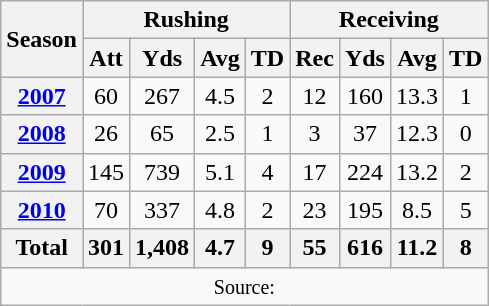<table class="wikitable" style="text-align: center;">
<tr>
<th rowspan="2">Season</th>
<th colspan="4">Rushing</th>
<th colspan="4">Receiving</th>
</tr>
<tr>
<th>Att</th>
<th>Yds</th>
<th>Avg</th>
<th>TD</th>
<th>Rec</th>
<th>Yds</th>
<th>Avg</th>
<th>TD</th>
</tr>
<tr>
<th><a href='#'>2007</a></th>
<td>60</td>
<td>267</td>
<td>4.5</td>
<td>2</td>
<td>12</td>
<td>160</td>
<td>13.3</td>
<td>1</td>
</tr>
<tr>
<th><a href='#'>2008</a></th>
<td>26</td>
<td>65</td>
<td>2.5</td>
<td>1</td>
<td>3</td>
<td>37</td>
<td>12.3</td>
<td>0</td>
</tr>
<tr>
<th><a href='#'>2009</a></th>
<td>145</td>
<td>739</td>
<td>5.1</td>
<td>4</td>
<td>17</td>
<td>224</td>
<td>13.2</td>
<td>2</td>
</tr>
<tr>
<th><a href='#'>2010</a></th>
<td>70</td>
<td>337</td>
<td>4.8</td>
<td>2</td>
<td>23</td>
<td>195</td>
<td>8.5</td>
<td>5</td>
</tr>
<tr>
<th>Total</th>
<th>301</th>
<th>1,408</th>
<th>4.7</th>
<th>9</th>
<th>55</th>
<th>616</th>
<th>11.2</th>
<th>8</th>
</tr>
<tr>
<td colspan="9"><small>Source:</small></td>
</tr>
</table>
